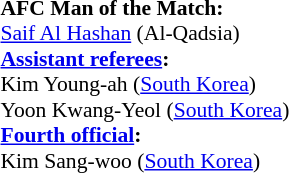<table width=100% style="font-size: 90%">
<tr>
<td><br><strong>AFC Man of the Match:</strong>
<br> <a href='#'>Saif Al Hashan</a> (Al-Qadsia)<br><strong><a href='#'>Assistant referees</a>:</strong>
<br>Kim Young-ah (<a href='#'>South Korea</a>)
<br>Yoon Kwang-Yeol (<a href='#'>South Korea</a>)
<br><strong><a href='#'>Fourth official</a>:</strong>
<br>Kim Sang-woo (<a href='#'>South Korea</a>)</td>
</tr>
</table>
